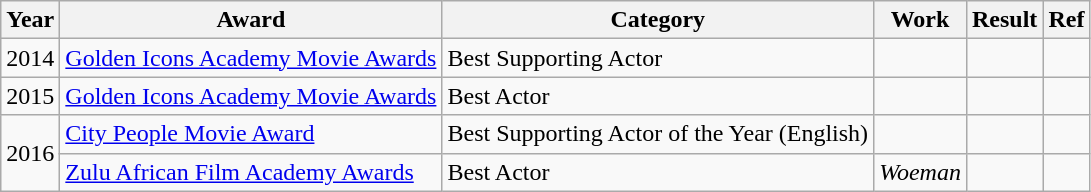<table class="wikitable">
<tr>
<th>Year</th>
<th>Award</th>
<th>Category</th>
<th>Work</th>
<th>Result</th>
<th>Ref</th>
</tr>
<tr>
<td>2014</td>
<td><a href='#'>Golden Icons Academy Movie Awards</a></td>
<td>Best Supporting Actor</td>
<td></td>
<td></td>
<td></td>
</tr>
<tr>
<td>2015</td>
<td><a href='#'>Golden Icons Academy Movie Awards</a></td>
<td>Best Actor</td>
<td></td>
<td></td>
<td></td>
</tr>
<tr>
<td rowspan="2">2016</td>
<td><a href='#'>City People Movie Award</a></td>
<td>Best Supporting Actor of the Year (English)</td>
<td></td>
<td></td>
<td></td>
</tr>
<tr>
<td><a href='#'>Zulu African Film Academy Awards</a></td>
<td>Best Actor</td>
<td><em>Woeman</em></td>
<td></td>
<td></td>
</tr>
</table>
